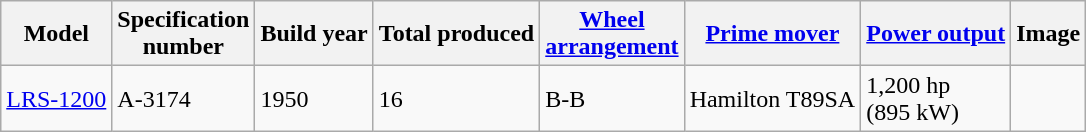<table class="wikitable">
<tr>
<th>Model</th>
<th>Specification<br>number</th>
<th>Build year</th>
<th>Total produced</th>
<th><a href='#'>Wheel<br>arrangement</a></th>
<th><a href='#'>Prime mover</a></th>
<th><a href='#'>Power output</a></th>
<th>Image</th>
</tr>
<tr>
<td><a href='#'>LRS-1200</a></td>
<td>A-3174</td>
<td>1950</td>
<td>16</td>
<td>B-B</td>
<td>Hamilton  T89SA</td>
<td>1,200 hp<br>(895 kW)</td>
<td></td>
</tr>
</table>
